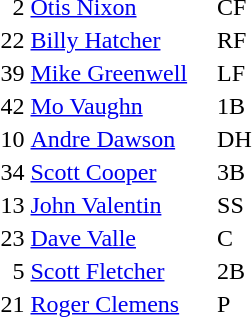<table>
<tr>
<td>  2</td>
<td><a href='#'>Otis Nixon</a></td>
<td>CF</td>
</tr>
<tr>
<td>22</td>
<td><a href='#'>Billy Hatcher</a></td>
<td>RF</td>
</tr>
<tr>
<td>39</td>
<td><a href='#'>Mike Greenwell</a>    </td>
<td>LF</td>
</tr>
<tr>
<td>42</td>
<td><a href='#'>Mo Vaughn</a></td>
<td>1B</td>
</tr>
<tr>
<td>10</td>
<td><a href='#'>Andre Dawson</a></td>
<td>DH</td>
</tr>
<tr>
<td>34</td>
<td><a href='#'>Scott Cooper</a></td>
<td>3B</td>
</tr>
<tr>
<td>13</td>
<td><a href='#'>John Valentin</a></td>
<td>SS</td>
</tr>
<tr>
<td>23</td>
<td><a href='#'>Dave Valle</a></td>
<td>C</td>
</tr>
<tr>
<td>  5</td>
<td><a href='#'>Scott Fletcher</a></td>
<td>2B</td>
</tr>
<tr>
<td>21</td>
<td><a href='#'>Roger Clemens</a></td>
<td>P</td>
</tr>
</table>
